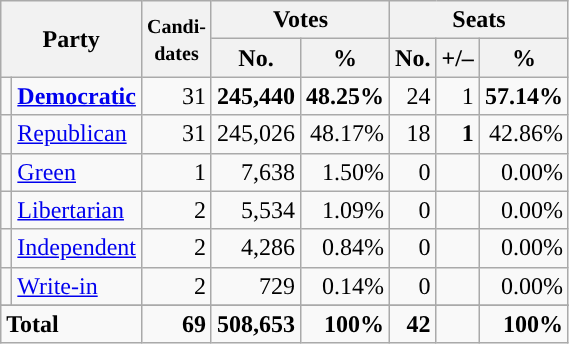<table class="wikitable" style="font-size:100%; text-align:right;">
<tr>
<th colspan=2 rowspan=2>Party</th>
<th rowspan=2><small>Candi-<br>dates</small></th>
<th colspan=2>Votes</th>
<th colspan=3>Seats</th>
</tr>
<tr>
<th>No.</th>
<th>%</th>
<th>No.</th>
<th>+/–</th>
<th>%</th>
</tr>
<tr>
<td style="background:"></td>
<td align=left><strong><a href='#'>Democratic</a></strong></td>
<td>31</td>
<td><strong>245,440</strong></td>
<td><strong>48.25%</strong></td>
<td>24</td>
<td>1</td>
<td><strong>57.14%</strong></td>
</tr>
<tr>
<td style="background:"></td>
<td align=left><a href='#'>Republican</a></td>
<td>31</td>
<td>245,026</td>
<td>48.17%</td>
<td>18</td>
<td><strong>1</strong></td>
<td>42.86%</td>
</tr>
<tr>
<td style="background:"></td>
<td align=left><a href='#'>Green</a></td>
<td>1</td>
<td>7,638</td>
<td>1.50%</td>
<td>0</td>
<td></td>
<td>0.00%</td>
</tr>
<tr>
<td style="background:"></td>
<td align=left><a href='#'>Libertarian</a></td>
<td>2</td>
<td>5,534</td>
<td>1.09%</td>
<td>0</td>
<td></td>
<td>0.00%</td>
</tr>
<tr>
<td style="background:"></td>
<td align=left><a href='#'>Independent</a></td>
<td>2</td>
<td>4,286</td>
<td>0.84%</td>
<td>0</td>
<td></td>
<td>0.00%</td>
</tr>
<tr>
<td style="background:"></td>
<td align=left><a href='#'>Write-in</a></td>
<td>2</td>
<td>729</td>
<td>0.14%</td>
<td>0</td>
<td></td>
<td>0.00%</td>
</tr>
<tr>
</tr>
<tr style="font-weight:bold">
<td colspan=2 align=left>Total</td>
<td>69</td>
<td>508,653</td>
<td>100%</td>
<td>42</td>
<td></td>
<td>100%</td>
</tr>
</table>
